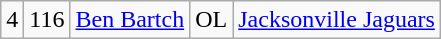<table class="wikitable" style="text-align:center">
<tr>
<td>4</td>
<td>116</td>
<td><a href='#'>Ben Bartch</a></td>
<td>OL</td>
<td><a href='#'>Jacksonville Jaguars</a></td>
</tr>
</table>
